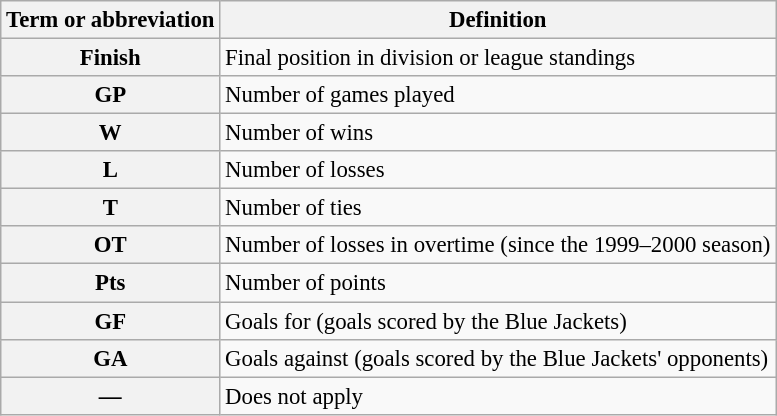<table class="wikitable" style="font-size:95%">
<tr>
<th scope="col">Term or abbreviation</th>
<th scope="col">Definition</th>
</tr>
<tr>
<th scope="row">Finish</th>
<td>Final position in division or league standings</td>
</tr>
<tr>
<th scope="row">GP</th>
<td>Number of games played</td>
</tr>
<tr>
<th scope="row">W</th>
<td>Number of wins</td>
</tr>
<tr>
<th scope="row">L</th>
<td>Number of losses</td>
</tr>
<tr>
<th scope="row">T</th>
<td>Number of ties</td>
</tr>
<tr>
<th scope="row">OT</th>
<td>Number of losses in overtime (since the 1999–2000 season)</td>
</tr>
<tr>
<th scope="row">Pts</th>
<td>Number of points</td>
</tr>
<tr>
<th scope="row">GF</th>
<td>Goals for (goals scored by the Blue Jackets)</td>
</tr>
<tr>
<th scope="row">GA</th>
<td>Goals against (goals scored by the Blue Jackets' opponents)</td>
</tr>
<tr>
<th scope="row">—</th>
<td>Does not apply</td>
</tr>
</table>
